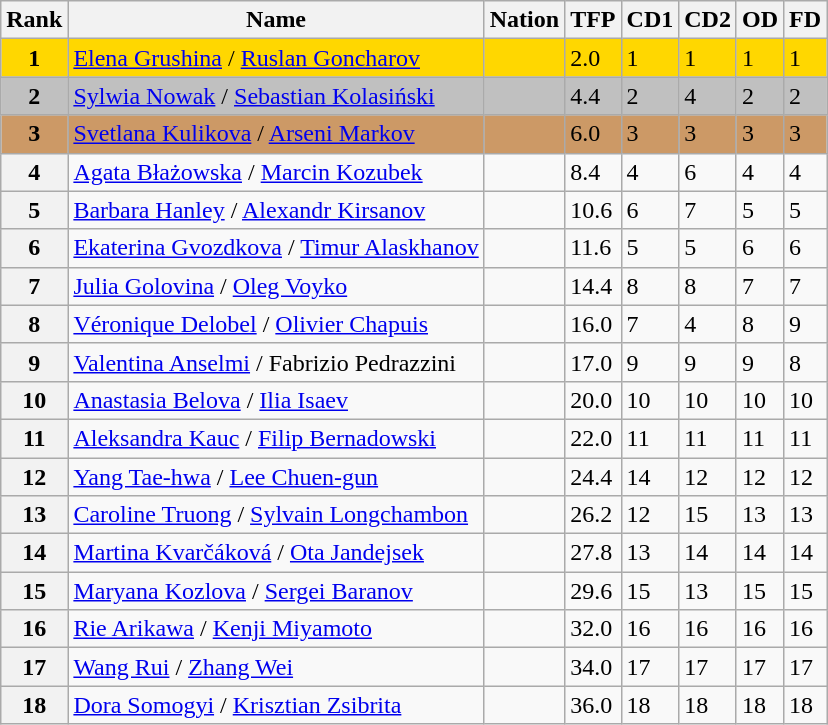<table class="wikitable sortable">
<tr>
<th>Rank</th>
<th>Name</th>
<th>Nation</th>
<th>TFP</th>
<th>CD1</th>
<th>CD2</th>
<th>OD</th>
<th>FD</th>
</tr>
<tr bgcolor="gold">
<td align="center"><strong>1</strong></td>
<td><a href='#'>Elena Grushina</a> / <a href='#'>Ruslan Goncharov</a></td>
<td></td>
<td>2.0</td>
<td>1</td>
<td>1</td>
<td>1</td>
<td>1</td>
</tr>
<tr bgcolor="silver">
<td align="center"><strong>2</strong></td>
<td><a href='#'>Sylwia Nowak</a> / <a href='#'>Sebastian Kolasiński</a></td>
<td></td>
<td>4.4</td>
<td>2</td>
<td>4</td>
<td>2</td>
<td>2</td>
</tr>
<tr bgcolor="cc9966">
<td align="center"><strong>3</strong></td>
<td><a href='#'>Svetlana Kulikova</a> / <a href='#'>Arseni Markov</a></td>
<td></td>
<td>6.0</td>
<td>3</td>
<td>3</td>
<td>3</td>
<td>3</td>
</tr>
<tr>
<th>4</th>
<td><a href='#'>Agata Błażowska</a> / <a href='#'>Marcin Kozubek</a></td>
<td></td>
<td>8.4</td>
<td>4</td>
<td>6</td>
<td>4</td>
<td>4</td>
</tr>
<tr>
<th>5</th>
<td><a href='#'>Barbara Hanley</a> / <a href='#'>Alexandr Kirsanov</a></td>
<td></td>
<td>10.6</td>
<td>6</td>
<td>7</td>
<td>5</td>
<td>5</td>
</tr>
<tr>
<th>6</th>
<td><a href='#'>Ekaterina Gvozdkova</a> / <a href='#'>Timur Alaskhanov</a></td>
<td></td>
<td>11.6</td>
<td>5</td>
<td>5</td>
<td>6</td>
<td>6</td>
</tr>
<tr>
<th>7</th>
<td><a href='#'>Julia Golovina</a> / <a href='#'>Oleg Voyko</a></td>
<td></td>
<td>14.4</td>
<td>8</td>
<td>8</td>
<td>7</td>
<td>7</td>
</tr>
<tr>
<th>8</th>
<td><a href='#'>Véronique Delobel</a> / <a href='#'>Olivier Chapuis</a></td>
<td></td>
<td>16.0</td>
<td>7</td>
<td>4</td>
<td>8</td>
<td>9</td>
</tr>
<tr>
<th>9</th>
<td><a href='#'>Valentina Anselmi</a> / Fabrizio Pedrazzini</td>
<td></td>
<td>17.0</td>
<td>9</td>
<td>9</td>
<td>9</td>
<td>8</td>
</tr>
<tr>
<th>10</th>
<td><a href='#'>Anastasia Belova</a> / <a href='#'>Ilia Isaev</a></td>
<td></td>
<td>20.0</td>
<td>10</td>
<td>10</td>
<td>10</td>
<td>10</td>
</tr>
<tr>
<th>11</th>
<td><a href='#'>Aleksandra Kauc</a> / <a href='#'>Filip Bernadowski</a></td>
<td></td>
<td>22.0</td>
<td>11</td>
<td>11</td>
<td>11</td>
<td>11</td>
</tr>
<tr>
<th>12</th>
<td><a href='#'>Yang Tae-hwa</a> / <a href='#'>Lee Chuen-gun</a></td>
<td></td>
<td>24.4</td>
<td>14</td>
<td>12</td>
<td>12</td>
<td>12</td>
</tr>
<tr>
<th>13</th>
<td><a href='#'>Caroline Truong</a> / <a href='#'>Sylvain Longchambon</a></td>
<td></td>
<td>26.2</td>
<td>12</td>
<td>15</td>
<td>13</td>
<td>13</td>
</tr>
<tr>
<th>14</th>
<td><a href='#'>Martina Kvarčáková</a> / <a href='#'>Ota Jandejsek</a></td>
<td></td>
<td>27.8</td>
<td>13</td>
<td>14</td>
<td>14</td>
<td>14</td>
</tr>
<tr>
<th>15</th>
<td><a href='#'>Maryana Kozlova</a> / <a href='#'>Sergei Baranov</a></td>
<td></td>
<td>29.6</td>
<td>15</td>
<td>13</td>
<td>15</td>
<td>15</td>
</tr>
<tr>
<th>16</th>
<td><a href='#'>Rie Arikawa</a> / <a href='#'>Kenji Miyamoto</a></td>
<td></td>
<td>32.0</td>
<td>16</td>
<td>16</td>
<td>16</td>
<td>16</td>
</tr>
<tr>
<th>17</th>
<td><a href='#'>Wang Rui</a> / <a href='#'>Zhang Wei</a></td>
<td></td>
<td>34.0</td>
<td>17</td>
<td>17</td>
<td>17</td>
<td>17</td>
</tr>
<tr>
<th>18</th>
<td><a href='#'>Dora Somogyi</a> / <a href='#'>Krisztian Zsibrita</a></td>
<td></td>
<td>36.0</td>
<td>18</td>
<td>18</td>
<td>18</td>
<td>18</td>
</tr>
</table>
